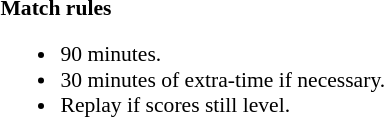<table width=100% style="font-size: 90%">
<tr>
<td width=50% valign=top><br><strong>Match rules</strong><ul><li>90 minutes.</li><li>30 minutes of extra-time if necessary.</li><li>Replay if scores still level.</li></ul></td>
</tr>
</table>
